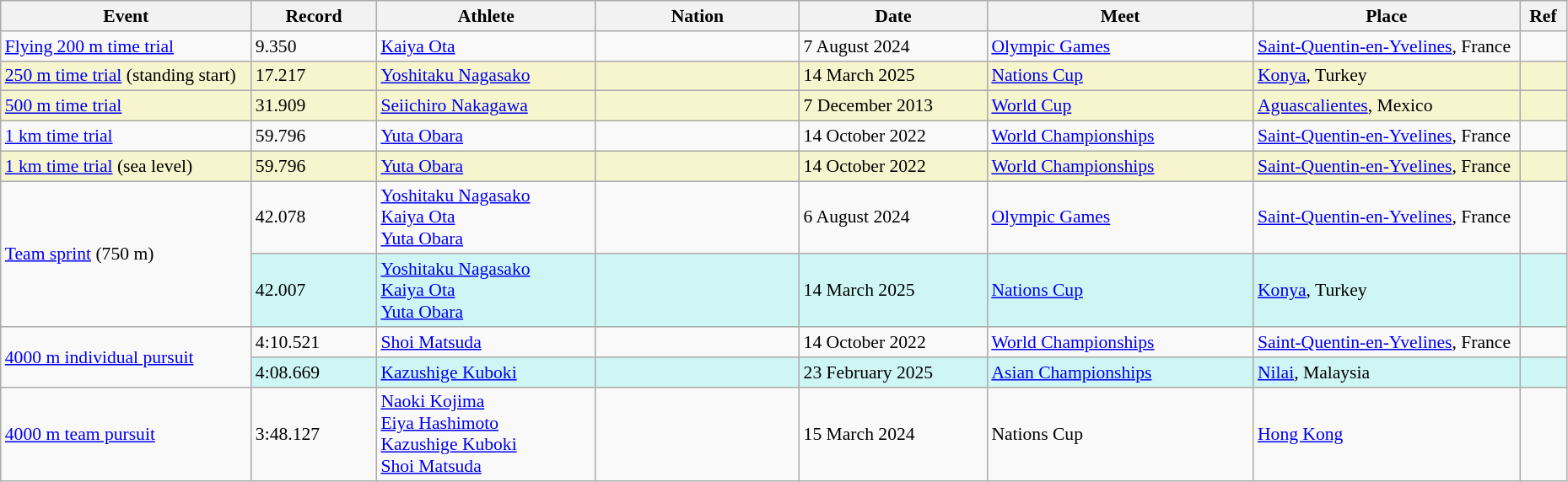<table class="wikitable" style="font-size:90%; width: 98%;">
<tr>
<th width=16%>Event</th>
<th width=8%>Record</th>
<th width=14%>Athlete</th>
<th width=13%>Nation</th>
<th width=12%>Date</th>
<th width=17%>Meet</th>
<th width=17%>Place</th>
<th width=3%>Ref</th>
</tr>
<tr>
<td><a href='#'>Flying 200 m time trial</a></td>
<td>9.350</td>
<td><a href='#'>Kaiya Ota</a></td>
<td></td>
<td>7 August 2024</td>
<td><a href='#'>Olympic Games</a></td>
<td><a href='#'>Saint-Quentin-en-Yvelines</a>, France</td>
<td></td>
</tr>
<tr style="background:#f6F5CE;">
<td><a href='#'>250 m time trial</a> (standing start)</td>
<td>17.217</td>
<td><a href='#'>Yoshitaku Nagasako</a></td>
<td></td>
<td>14 March 2025</td>
<td><a href='#'>Nations Cup</a></td>
<td><a href='#'>Konya</a>, Turkey</td>
<td></td>
</tr>
<tr style="background:#f6F5CE;">
<td><a href='#'>500 m time trial</a></td>
<td>31.909</td>
<td><a href='#'>Seiichiro Nakagawa</a></td>
<td></td>
<td>7 December 2013</td>
<td><a href='#'>World Cup</a></td>
<td><a href='#'>Aguascalientes</a>, Mexico</td>
<td></td>
</tr>
<tr>
<td><a href='#'>1 km time trial</a></td>
<td>59.796</td>
<td><a href='#'>Yuta Obara</a></td>
<td></td>
<td>14 October 2022</td>
<td><a href='#'>World Championships</a></td>
<td><a href='#'>Saint-Quentin-en-Yvelines</a>, France</td>
<td></td>
</tr>
<tr style="background:#f6F5CE;">
<td><a href='#'>1 km time trial</a> (sea level)</td>
<td>59.796</td>
<td><a href='#'>Yuta Obara</a></td>
<td></td>
<td>14 October 2022</td>
<td><a href='#'>World Championships</a></td>
<td><a href='#'>Saint-Quentin-en-Yvelines</a>, France</td>
<td></td>
</tr>
<tr>
<td rowspan=2><a href='#'>Team sprint</a> (750 m)</td>
<td>42.078</td>
<td><a href='#'>Yoshitaku Nagasako</a><br><a href='#'>Kaiya Ota</a><br><a href='#'>Yuta Obara</a></td>
<td></td>
<td>6 August 2024</td>
<td><a href='#'>Olympic Games</a></td>
<td><a href='#'>Saint-Quentin-en-Yvelines</a>, France</td>
<td></td>
</tr>
<tr bgcolor=#CEF6F5>
<td>42.007</td>
<td><a href='#'>Yoshitaku Nagasako</a><br><a href='#'>Kaiya Ota</a><br><a href='#'>Yuta Obara</a></td>
<td></td>
<td>14 March 2025</td>
<td><a href='#'>Nations Cup</a></td>
<td><a href='#'>Konya</a>, Turkey</td>
<td></td>
</tr>
<tr>
<td rowspan=2><a href='#'>4000 m individual pursuit</a></td>
<td>4:10.521</td>
<td><a href='#'>Shoi Matsuda</a></td>
<td></td>
<td>14 October 2022</td>
<td><a href='#'>World Championships</a></td>
<td><a href='#'>Saint-Quentin-en-Yvelines</a>, France</td>
<td></td>
</tr>
<tr bgcolor=#CEF6F5>
<td>4:08.669</td>
<td><a href='#'>Kazushige Kuboki</a></td>
<td></td>
<td>23 February 2025</td>
<td><a href='#'>Asian Championships</a></td>
<td><a href='#'>Nilai</a>, Malaysia</td>
<td></td>
</tr>
<tr>
<td><a href='#'>4000 m team pursuit</a></td>
<td>3:48.127</td>
<td><a href='#'>Naoki Kojima</a><br><a href='#'>Eiya Hashimoto</a><br><a href='#'>Kazushige Kuboki</a><br><a href='#'>Shoi Matsuda</a></td>
<td></td>
<td>15 March 2024</td>
<td>Nations Cup</td>
<td><a href='#'>Hong Kong</a></td>
<td></td>
</tr>
</table>
